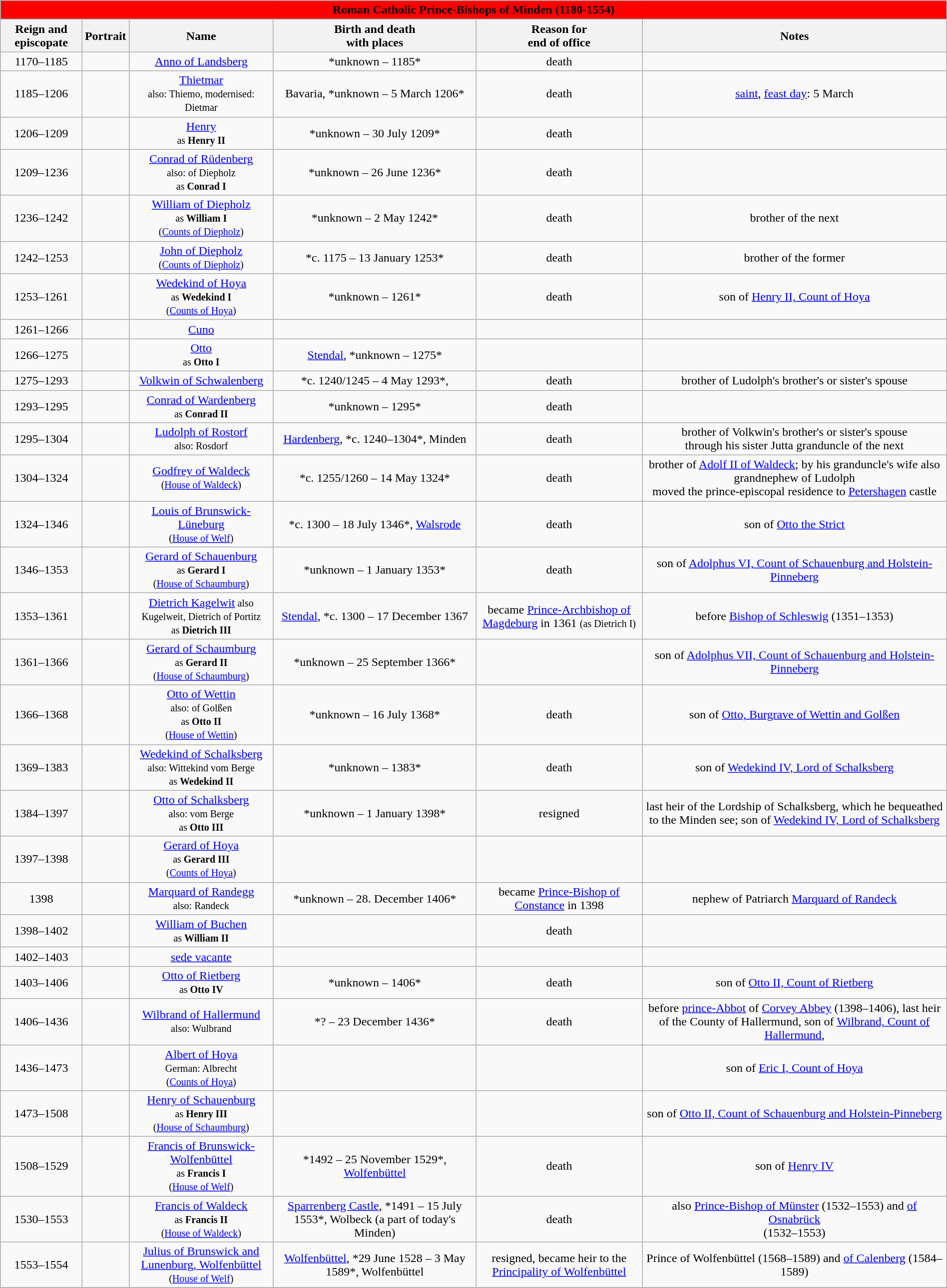<table width=100% class="wikitable">
<tr>
<td colspan="6" bgcolor=red align=center><strong><span>Roman Catholic Prince-Bishops of Minden (1180-1554)</span></strong></td>
</tr>
<tr>
<th>Reign and episcopate</th>
<th>Portrait</th>
<th>Name</th>
<th>Birth and death<br>with places</th>
<th>Reason for <br>end of office</th>
<th>Notes</th>
</tr>
<tr>
<td align=center>1170–1185</td>
<td align=center></td>
<td align="center"><a href='#'>Anno of Landsberg</a></td>
<td align="center">*unknown – 1185*</td>
<td align="center">death</td>
<td align="center"></td>
</tr>
<tr>
<td align=center>1185–1206</td>
<td align=center></td>
<td align="center"><a href='#'>Thietmar</a><br><small> also: Thiemo, modernised: Dietmar</small></td>
<td align="center">Bavaria, *unknown – 5 March 1206*</td>
<td align="center">death</td>
<td align="center"><a href='#'>saint</a>, <a href='#'>feast day</a>: 5 March</td>
</tr>
<tr>
<td align=center>1206–1209</td>
<td align=center></td>
<td align="center"><a href='#'>Henry</a><br><small>as <strong>Henry II</strong></small></td>
<td align="center">*unknown – 30 July 1209*</td>
<td align="center">death</td>
<td align="center"></td>
</tr>
<tr>
<td align=center>1209–1236</td>
<td align=center></td>
<td align="center"><a href='#'>Conrad of Rüdenberg</a><br><small> also: of Diepholz<br>as <strong>Conrad I</strong></small></td>
<td align="center">*unknown – 26 June 1236*</td>
<td align="center">death</td>
<td align="center"></td>
</tr>
<tr>
<td align=center>1236–1242</td>
<td align=center></td>
<td align="center"><a href='#'>William of Diepholz</a><br><small>as <strong>William I</strong><br>(<a href='#'>Counts of Diepholz</a>)</small></td>
<td align="center">*unknown – 2 May 1242*</td>
<td align="center">death</td>
<td align="center">brother of the next</td>
</tr>
<tr>
<td align=center>1242–1253</td>
<td align=center></td>
<td align="center"><a href='#'>John of Diepholz</a><br><small>(<a href='#'>Counts of Diepholz</a>)</small></td>
<td align="center">*c. 1175 – 13 January 1253*</td>
<td align="center">death</td>
<td align="center">brother of the former</td>
</tr>
<tr>
<td align=center>1253–1261</td>
<td align=center></td>
<td align="center"><a href='#'>Wedekind of Hoya</a><small><br>as <strong>Wedekind I</strong><br>(<a href='#'>Counts of Hoya</a>)</small></td>
<td align="center">*unknown – 1261*</td>
<td align="center">death</td>
<td align="center">son of <a href='#'>Henry II, Count of Hoya</a></td>
</tr>
<tr>
<td align=center>1261–1266</td>
<td align=center></td>
<td align="center"><a href='#'>Cuno</a></td>
<td align="center"></td>
<td align="center"></td>
<td align="center"></td>
</tr>
<tr>
<td align=center>1266–1275</td>
<td align=center></td>
<td align="center"><a href='#'>Otto</a><small><br>as <strong>Otto I</strong></small></td>
<td align="center"><a href='#'>Stendal</a>, *unknown – 1275*</td>
<td align="center"></td>
<td align="center"></td>
</tr>
<tr>
<td align=center>1275–1293</td>
<td align=center></td>
<td align="center"><a href='#'>Volkwin of Schwalenberg</a></td>
<td align="center">*c. 1240/1245 – 4 May 1293*,</td>
<td align="center">death</td>
<td align="center">brother of Ludolph's brother's or sister's spouse</td>
</tr>
<tr>
<td align=center>1293–1295</td>
<td align=center></td>
<td align="center"><a href='#'>Conrad of Wardenberg</a><small><br>as <strong>Conrad II</strong></small></td>
<td align="center">*unknown – 1295*</td>
<td align="center">death</td>
<td align="center"></td>
</tr>
<tr>
<td align=center>1295–1304</td>
<td align=center></td>
<td align="center"><a href='#'>Ludolph of Rostorf</a><br><small> also: Rosdorf</small></td>
<td align="center"><a href='#'>Hardenberg</a>, *c. 1240–1304*, Minden</td>
<td align="center">death</td>
<td align="center">brother of Volkwin's brother's or sister's spouse<br>through his sister Jutta granduncle of the next</td>
</tr>
<tr>
<td align=center>1304–1324</td>
<td align=center></td>
<td align="center"><a href='#'>Godfrey of Waldeck</a><br><small>(<a href='#'>House of Waldeck</a>)</small></td>
<td align="center">*c. 1255/1260 – 14 May 1324*</td>
<td align="center">death</td>
<td align="center">brother of <a href='#'>Adolf II of Waldeck</a>; by his granduncle's wife also grandnephew of Ludolph<br>moved the prince-episcopal residence to <a href='#'>Petershagen</a> castle</td>
</tr>
<tr>
<td align=center>1324–1346</td>
<td align=center></td>
<td align="center"><a href='#'>Louis of Brunswick-Lüneburg</a><br><small>(<a href='#'>House of Welf</a>)</small></td>
<td align="center">*c. 1300 – 18 July 1346*, <a href='#'>Walsrode</a></td>
<td align="center">death</td>
<td align="center">son of <a href='#'>Otto the Strict</a></td>
</tr>
<tr>
<td align=center>1346–1353</td>
<td align=center></td>
<td align="center"><a href='#'>Gerard of Schauenburg</a><br><small> as <strong>Gerard I</strong><br>(<a href='#'>House of Schaumburg</a>)</small></td>
<td align="center">*unknown – 1 January 1353*</td>
<td align="center">death</td>
<td align="center">son of <a href='#'>Adolphus VI, Count of Schauenburg and Holstein-Pinneberg</a></td>
</tr>
<tr>
<td align=center>1353–1361</td>
<td align=center></td>
<td align="center"><a href='#'>Dietrich Kagelwit</a><small> also Kugelweit, Dietrich of Portitz<br>as <strong>Dietrich III</strong></small></td>
<td align="center"><a href='#'>Stendal</a>, *c. 1300 – 17 December 1367</td>
<td align="center">became <a href='#'>Prince-Archbishop of Magdeburg</a> in 1361 <small>(as Dietrich I)</small></td>
<td align="center">before <a href='#'>Bishop of Schleswig</a> (1351–1353)</td>
</tr>
<tr>
<td align=center>1361–1366</td>
<td align=center></td>
<td align="center"><a href='#'>Gerard of Schaumburg</a><br><small> as <strong>Gerard II</strong><br>(<a href='#'>House of Schaumburg</a>)</small></td>
<td align="center">*unknown – 25 September 1366*</td>
<td align="center"></td>
<td align="center">son of <a href='#'>Adolphus VII, Count of Schauenburg and Holstein-Pinneberg</a></td>
</tr>
<tr>
<td align=center>1366–1368</td>
<td align=center></td>
<td align="center"><a href='#'>Otto of Wettin</a><br><small>also: of Golßen<br>as <strong>Otto II</strong><br>(<a href='#'>House of Wettin</a>)</small></td>
<td align="center">*unknown – 16 July 1368*</td>
<td align="center">death</td>
<td align="center">son of <a href='#'>Otto, Burgrave of Wettin and Golßen</a></td>
</tr>
<tr>
<td align=center>1369–1383</td>
<td align=center></td>
<td align="center"><a href='#'>Wedekind of Schalksberg</a><br><small>also: Wittekind vom Berge<br>as <strong>Wedekind II</strong></small></td>
<td align="center">*unknown – 1383*</td>
<td align="center">death</td>
<td align="center">son of <a href='#'>Wedekind IV, Lord of Schalksberg</a></td>
</tr>
<tr>
<td align=center>1384–1397</td>
<td align=center></td>
<td align="center"><a href='#'>Otto of Schalksberg</a><br><small>also: vom Berge<br>as <strong>Otto III</strong></small></td>
<td align="center">*unknown – 1 January 1398*</td>
<td align="center">resigned</td>
<td align="center">last heir of the Lordship of Schalksberg, which he bequeathed to the Minden see; son of <a href='#'>Wedekind IV, Lord of Schalksberg</a></td>
</tr>
<tr>
<td align=center>1397–1398</td>
<td align=center></td>
<td align="center"><a href='#'>Gerard of Hoya</a><br><small>as <strong>Gerard III</strong><br>(<a href='#'>Counts of Hoya</a>)</small></td>
<td align="center"></td>
<td align="center"></td>
<td align="center"></td>
</tr>
<tr>
<td align=center>1398</td>
<td align=center></td>
<td align="center"><a href='#'>Marquard of Randegg</a><br><small> also: Randeck</small></td>
<td align="center">*unknown – 28. December 1406*</td>
<td align="center">became <a href='#'>Prince-Bishop of Constance</a> in 1398</td>
<td align="center">nephew of Patriarch <a href='#'>Marquard of Randeck</a></td>
</tr>
<tr>
<td align=center>1398–1402</td>
<td align=center></td>
<td align="center"><a href='#'>William of Buchen</a><br><small>as <strong>William II</strong></small></td>
<td align="center"></td>
<td align="center">death</td>
<td align="center"></td>
</tr>
<tr>
<td align=center>1402–1403</td>
<td align=center></td>
<td align="center"><a href='#'>sede vacante</a></td>
<td align="center"></td>
<td align="center"></td>
<td align="center"></td>
</tr>
<tr>
<td align=center>1403–1406</td>
<td align=center></td>
<td align="center"><a href='#'>Otto of Rietberg</a><br><small>as <strong>Otto IV</strong></small></td>
<td align="center">*unknown – 1406*</td>
<td align="center">death</td>
<td align="center">son of <a href='#'>Otto II, Count of Rietberg</a></td>
</tr>
<tr>
<td align=center>1406–1436</td>
<td align=center></td>
<td align="center"><a href='#'>Wilbrand of Hallermund</a><br><small> also: Wulbrand</small></td>
<td align="center">*? – 23 December 1436*</td>
<td align="center">death</td>
<td align="center">before <a href='#'>prince-Abbot</a> of <a href='#'>Corvey Abbey</a> (1398–1406), last heir of the County of Hallermund, son of <a href='#'>Wilbrand, Count of Hallermund</a>,</td>
</tr>
<tr>
<td align=center>1436–1473</td>
<td align=center></td>
<td align="center"><a href='#'>Albert of Hoya</a><br><small>German: Albrecht<br>(<a href='#'>Counts of Hoya</a>)</small></td>
<td align="center"></td>
<td align="center"></td>
<td align="center">son of <a href='#'>Eric I, Count of Hoya</a></td>
</tr>
<tr>
<td align=center>1473–1508</td>
<td align=center></td>
<td align="center"><a href='#'>Henry of Schauenburg</a><br><small>as <strong>Henry III</strong><br>(<a href='#'>House of Schaumburg</a>)</small></td>
<td align="center"></td>
<td align="center"></td>
<td align="center">son of <a href='#'>Otto II, Count of Schauenburg and Holstein-Pinneberg</a></td>
</tr>
<tr>
<td align=center>1508–1529</td>
<td align=center></td>
<td align="center"><a href='#'>Francis of Brunswick-Wolfenbüttel</a><br><small>as <strong>Francis I</strong><br>(<a href='#'>House of Welf</a>)</small></td>
<td align="center">*1492 – 25 November 1529*, <a href='#'>Wolfenbüttel</a></td>
<td align="center">death</td>
<td align="center">son of <a href='#'>Henry IV</a></td>
</tr>
<tr>
<td align=center>1530–1553</td>
<td align=center></td>
<td align="center"><a href='#'>Francis of Waldeck</a><br><small>as <strong>Francis II</strong><br>(<a href='#'>House of Waldeck</a>)</small></td>
<td align="center"><a href='#'>Sparrenberg Castle</a>, *1491 – 15 July 1553*, Wolbeck (a part of today's Minden)</td>
<td align="center">death</td>
<td align="center">also <a href='#'>Prince-Bishop of Münster</a> (1532–1553) and <a href='#'>of Osnabrück</a><br>(1532–1553)</td>
</tr>
<tr>
<td align=center>1553–1554</td>
<td align=center></td>
<td align=center><a href='#'>Julius of Brunswick and Lunenburg, Wolfenbüttel</a><br><small>(<a href='#'>House of Welf</a>)</small></td>
<td align="center"><a href='#'>Wolfenbüttel</a>, *29 June 1528 – 3 May 1589*, Wolfenbüttel</td>
<td align="center">resigned, became heir to the <a href='#'>Principality of Wolfenbüttel</a></td>
<td align="center">Prince of Wolfenbüttel (1568–1589) and <a href='#'>of Calenberg</a> (1584–1589)</td>
</tr>
<tr>
</tr>
</table>
